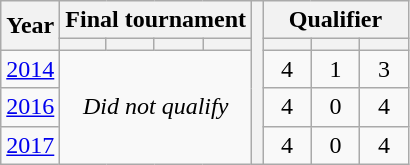<table class="wikitable" style="text-align: center; font-size=85%">
<tr>
<th rowspan=2>Year</th>
<th colspan=4>Final tournament</th>
<th rowspan=5></th>
<th colspan=3>Qualifier</th>
</tr>
<tr>
<th></th>
<th width=25px></th>
<th width=25px></th>
<th width=25px></th>
<th width=25px></th>
<th width=25px></th>
<th width=25px></th>
</tr>
<tr>
<td> <a href='#'>2014</a></td>
<td rowspan=3 colspan=4><em>Did not qualify</em></td>
<td>4</td>
<td>1</td>
<td>3</td>
</tr>
<tr>
<td> <a href='#'>2016</a></td>
<td>4</td>
<td>0</td>
<td>4</td>
</tr>
<tr>
<td> <a href='#'>2017</a></td>
<td>4</td>
<td>0</td>
<td>4</td>
</tr>
</table>
